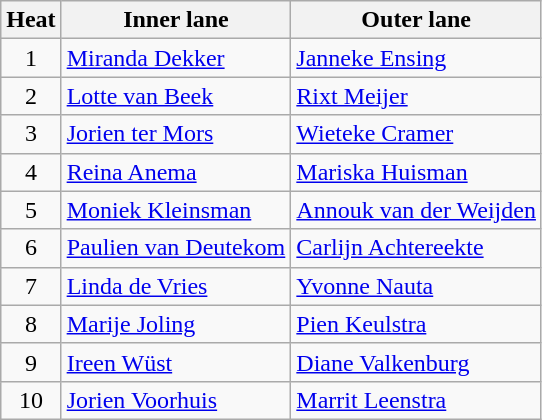<table class="wikitable">
<tr>
<th>Heat</th>
<th>Inner lane</th>
<th>Outer lane</th>
</tr>
<tr>
<td align="center">1</td>
<td><a href='#'>Miranda Dekker</a></td>
<td><a href='#'>Janneke Ensing</a></td>
</tr>
<tr>
<td align="center">2</td>
<td><a href='#'>Lotte van Beek</a></td>
<td><a href='#'>Rixt Meijer</a></td>
</tr>
<tr>
<td align="center">3</td>
<td><a href='#'>Jorien ter Mors</a></td>
<td><a href='#'>Wieteke Cramer</a></td>
</tr>
<tr>
<td align="center">4</td>
<td><a href='#'>Reina Anema</a></td>
<td><a href='#'>Mariska Huisman</a></td>
</tr>
<tr>
<td align="center">5</td>
<td><a href='#'>Moniek Kleinsman</a></td>
<td><a href='#'>Annouk van der Weijden</a></td>
</tr>
<tr>
<td align="center">6</td>
<td><a href='#'>Paulien van Deutekom</a></td>
<td><a href='#'>Carlijn Achtereekte</a></td>
</tr>
<tr>
<td align="center">7</td>
<td><a href='#'>Linda de Vries</a></td>
<td><a href='#'>Yvonne Nauta</a></td>
</tr>
<tr>
<td align="center">8</td>
<td><a href='#'>Marije Joling</a></td>
<td><a href='#'>Pien Keulstra</a></td>
</tr>
<tr>
<td align="center">9</td>
<td><a href='#'>Ireen Wüst</a></td>
<td><a href='#'>Diane Valkenburg</a></td>
</tr>
<tr>
<td align="center">10</td>
<td><a href='#'>Jorien Voorhuis</a></td>
<td><a href='#'>Marrit Leenstra</a></td>
</tr>
</table>
